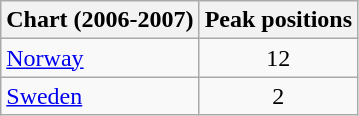<table class="wikitable">
<tr>
<th align="left">Chart (2006-2007)</th>
<th align="center">Peak positions</th>
</tr>
<tr>
<td align="left"><a href='#'>Norway</a></td>
<td align="center">12</td>
</tr>
<tr>
<td align="left"><a href='#'>Sweden</a></td>
<td align="center">2</td>
</tr>
</table>
